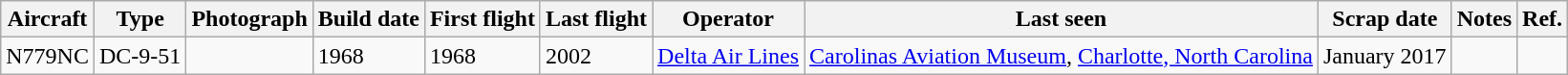<table class="wikitable">
<tr>
<th>Aircraft</th>
<th>Type</th>
<th>Photograph</th>
<th>Build date</th>
<th>First flight</th>
<th>Last flight</th>
<th>Operator</th>
<th>Last seen</th>
<th>Scrap date</th>
<th>Notes</th>
<th>Ref.</th>
</tr>
<tr>
<td>N779NC</td>
<td>DC-9-51</td>
<td></td>
<td>1968</td>
<td>1968</td>
<td>2002</td>
<td><a href='#'>Delta Air Lines</a></td>
<td><a href='#'>Carolinas Aviation Museum</a>, <a href='#'>Charlotte, North Carolina</a></td>
<td>January 2017</td>
<td></td>
<td></td>
</tr>
</table>
